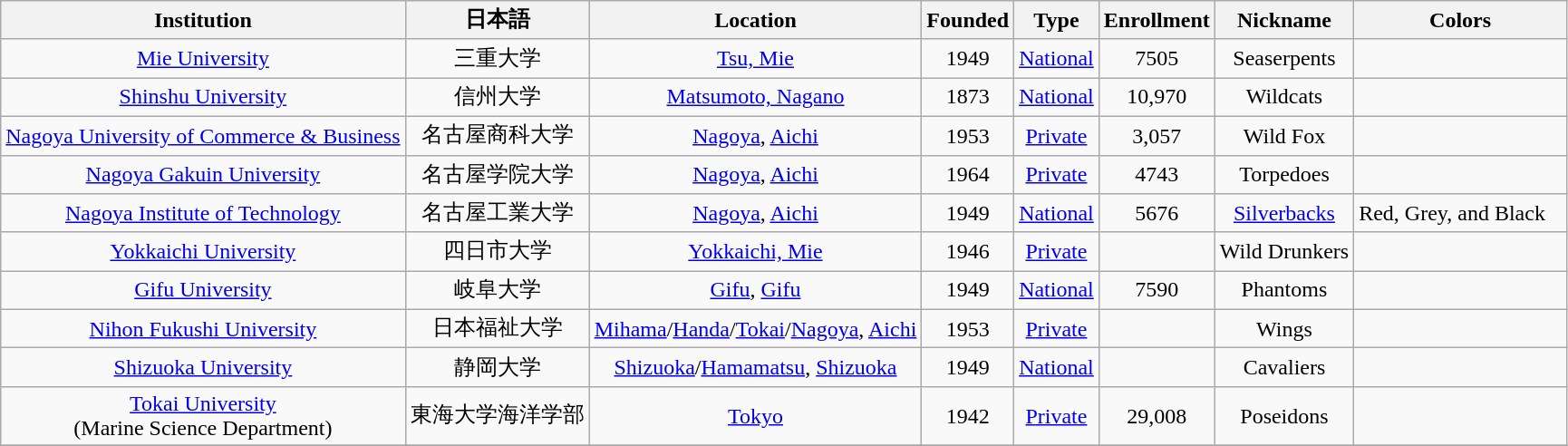<table class="wikitable sortable" style="text-align: center;">
<tr>
<th>Institution</th>
<th>日本語</th>
<th>Location</th>
<th>Founded</th>
<th>Type</th>
<th>Enrollment</th>
<th>Nickname</th>
<th>Colors</th>
</tr>
<tr>
<td><a href='#'>Mie University</a></td>
<td>三重大学</td>
<td><a href='#'>Tsu, Mie</a></td>
<td>1949</td>
<td><a href='#'>National</a></td>
<td>7505</td>
<td>Seaserpents</td>
<td></td>
</tr>
<tr>
<td><a href='#'>Shinshu University</a></td>
<td>信州大学</td>
<td><a href='#'>Matsumoto, Nagano</a></td>
<td>1873</td>
<td><a href='#'>National</a></td>
<td>10,970</td>
<td>Wildcats</td>
<td></td>
</tr>
<tr>
<td><a href='#'>Nagoya University of Commerce & Business</a></td>
<td>名古屋商科大学</td>
<td><a href='#'>Nagoya</a>, <a href='#'>Aichi</a></td>
<td>1953</td>
<td><a href='#'>Private</a></td>
<td>3,057</td>
<td>Wild Fox</td>
<td></td>
</tr>
<tr>
<td><a href='#'>Nagoya Gakuin University</a></td>
<td>名古屋学院大学</td>
<td><a href='#'>Nagoya</a>, <a href='#'>Aichi</a></td>
<td>1964</td>
<td><a href='#'>Private</a></td>
<td>4743</td>
<td>Torpedoes</td>
<td></td>
</tr>
<tr>
<td><a href='#'>Nagoya Institute of Technology</a></td>
<td>名古屋工業大学</td>
<td><a href='#'>Nagoya</a>, <a href='#'>Aichi</a></td>
<td>1949</td>
<td><a href='#'>National</a></td>
<td>5676</td>
<td><a href='#'>Silverbacks</a></td>
<td>Red, Grey, and Black   </td>
</tr>
<tr>
<td><a href='#'>Yokkaichi University</a></td>
<td>四日市大学</td>
<td><a href='#'>Yokkaichi, Mie</a></td>
<td>1946</td>
<td><a href='#'>Private</a></td>
<td></td>
<td>Wild Drunkers</td>
<td></td>
</tr>
<tr>
<td><a href='#'>Gifu University</a></td>
<td>岐阜大学</td>
<td><a href='#'>Gifu</a>, <a href='#'>Gifu</a></td>
<td>1949</td>
<td><a href='#'>National</a></td>
<td>7590</td>
<td>Phantoms</td>
<td></td>
</tr>
<tr>
<td><a href='#'>Nihon Fukushi University</a></td>
<td>日本福祉大学</td>
<td><a href='#'>Mihama</a>/<a href='#'>Handa</a>/<a href='#'>Tokai</a>/<a href='#'>Nagoya</a>, <a href='#'>Aichi</a></td>
<td>1953</td>
<td><a href='#'>Private</a></td>
<td></td>
<td>Wings</td>
<td></td>
</tr>
<tr>
<td><a href='#'>Shizuoka University</a></td>
<td>静岡大学</td>
<td><a href='#'>Shizuoka</a>/<a href='#'>Hamamatsu</a>, <a href='#'>Shizuoka</a></td>
<td>1949</td>
<td><a href='#'>National</a></td>
<td></td>
<td>Cavaliers</td>
<td></td>
</tr>
<tr>
<td><a href='#'>Tokai University</a> <br>(Marine Science Department)</td>
<td>東海大学海洋学部</td>
<td><a href='#'>Tokyo</a></td>
<td>1942</td>
<td><a href='#'>Private</a></td>
<td>29,008</td>
<td>Poseidons</td>
<td></td>
</tr>
<tr>
</tr>
</table>
